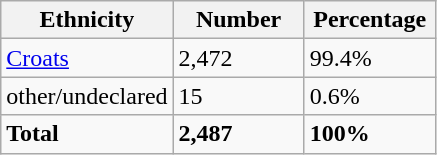<table class="wikitable">
<tr>
<th width="100px">Ethnicity</th>
<th width="80px">Number</th>
<th width="80px">Percentage</th>
</tr>
<tr>
<td><a href='#'>Croats</a></td>
<td>2,472</td>
<td>99.4%</td>
</tr>
<tr>
<td>other/undeclared</td>
<td>15</td>
<td>0.6%</td>
</tr>
<tr>
<td><strong>Total</strong></td>
<td><strong>2,487</strong></td>
<td><strong>100%</strong></td>
</tr>
</table>
